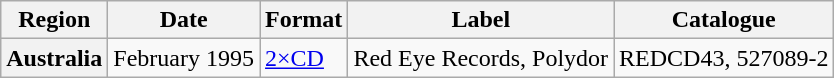<table class="wikitable plainrowheaders">
<tr>
<th scope="col">Region</th>
<th scope="col">Date</th>
<th scope="col">Format</th>
<th scope="col">Label</th>
<th scope="col">Catalogue</th>
</tr>
<tr>
<th scope="row">Australia</th>
<td>February 1995</td>
<td><a href='#'>2×CD</a></td>
<td>Red Eye Records, Polydor</td>
<td>REDCD43, 527089-2</td>
</tr>
</table>
